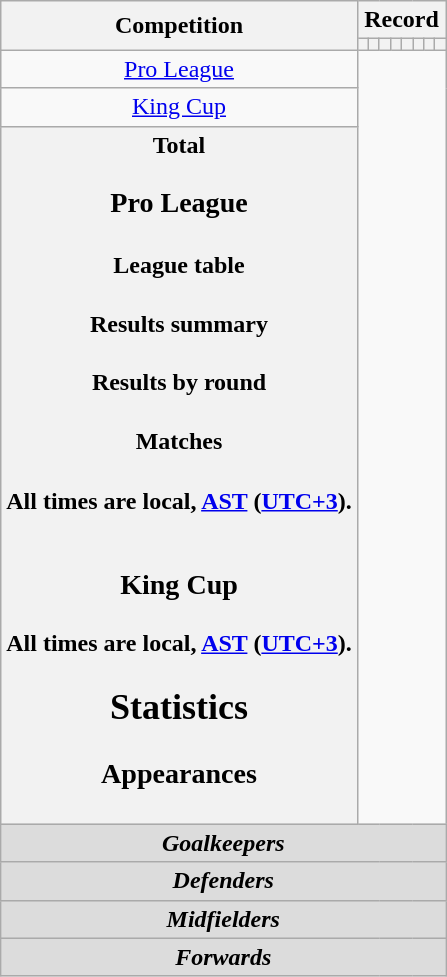<table class="wikitable" style="text-align: center">
<tr>
<th rowspan=2>Competition</th>
<th colspan=8>Record</th>
</tr>
<tr>
<th></th>
<th></th>
<th></th>
<th></th>
<th></th>
<th></th>
<th></th>
<th></th>
</tr>
<tr>
<td><a href='#'>Pro League</a><br></td>
</tr>
<tr>
<td><a href='#'>King Cup</a><br></td>
</tr>
<tr>
<th>Total<br>
<h3>Pro League</h3><h4>League table</h4><h4>Results summary</h4>
<h4>Results by round</h4><h4>Matches</h4>All times are local, <a href='#'>AST</a> (<a href='#'>UTC+3</a>).<br>


<br>




























<h3>King Cup</h3>
All times are local, <a href='#'>AST</a> (<a href='#'>UTC+3</a>).<br>
<h2>Statistics</h2><h3>Appearances</h3></th>
</tr>
<tr>
<th colspan=14 style=background:#dcdcdc; text-align:center><em>Goalkeepers</em><br>


</th>
</tr>
<tr>
<th colspan=14 style=background:#dcdcdc; text-align:center><em>Defenders</em><br>






</th>
</tr>
<tr>
<th colspan=14 style=background:#dcdcdc; text-align:center><em>Midfielders</em><br>










</th>
</tr>
<tr>
<th colspan=14 style=background:#dcdcdc; text-align:center><em>Forwards</em><br>





</th>
</tr>
</table>
